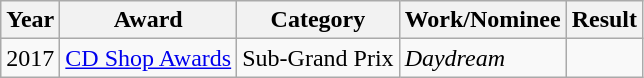<table class="wikitable">
<tr>
<th>Year</th>
<th>Award</th>
<th>Category</th>
<th>Work/Nominee</th>
<th>Result</th>
</tr>
<tr>
<td align="center" rowspan="1">2017</td>
<td><a href='#'>CD Shop Awards</a></td>
<td>Sub-Grand Prix</td>
<td><em>Daydream</em></td>
<td></td>
</tr>
</table>
